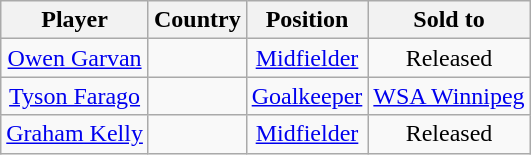<table class="wikitable" style="text-align:center">
<tr>
<th>Player</th>
<th>Country</th>
<th>Position</th>
<th>Sold to</th>
</tr>
<tr>
<td><a href='#'>Owen Garvan</a></td>
<td></td>
<td><a href='#'>Midfielder</a></td>
<td>Released</td>
</tr>
<tr>
<td><a href='#'>Tyson Farago</a></td>
<td></td>
<td><a href='#'>Goalkeeper</a></td>
<td> <a href='#'>WSA Winnipeg</a></td>
</tr>
<tr>
<td><a href='#'>Graham Kelly</a></td>
<td></td>
<td><a href='#'>Midfielder</a></td>
<td>Released</td>
</tr>
</table>
